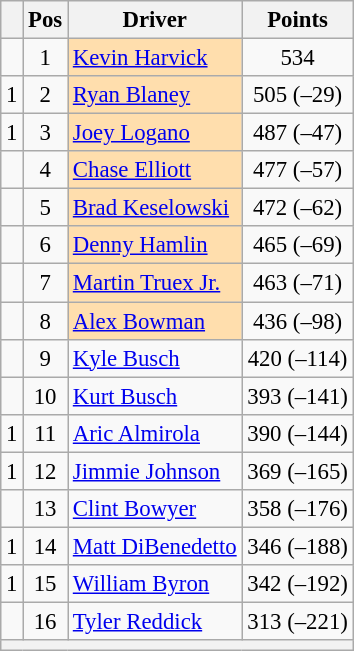<table class="wikitable" style="font-size: 95%">
<tr>
<th></th>
<th>Pos</th>
<th>Driver</th>
<th>Points</th>
</tr>
<tr>
<td align="left"></td>
<td style="text-align:center;">1</td>
<td style="background:#FFDEAD;"><a href='#'>Kevin Harvick</a></td>
<td style="text-align:center;">534</td>
</tr>
<tr>
<td align="left"> 1</td>
<td style="text-align:center;">2</td>
<td style="background:#FFDEAD;"><a href='#'>Ryan Blaney</a></td>
<td style="text-align:center;">505 (–29)</td>
</tr>
<tr>
<td align="left"> 1</td>
<td style="text-align:center;">3</td>
<td style="background:#FFDEAD;"><a href='#'>Joey Logano</a></td>
<td style="text-align:center;">487 (–47)</td>
</tr>
<tr>
<td align="left"></td>
<td style="text-align:center;">4</td>
<td style="background:#FFDEAD;"><a href='#'>Chase Elliott</a></td>
<td style="text-align:center;">477 (–57)</td>
</tr>
<tr>
<td align="left"></td>
<td style="text-align:center;">5</td>
<td style="background:#FFDEAD;"><a href='#'>Brad Keselowski</a></td>
<td style="text-align:center;">472 (–62)</td>
</tr>
<tr>
<td align="left"></td>
<td style="text-align:center;">6</td>
<td style="background:#FFDEAD;"><a href='#'>Denny Hamlin</a></td>
<td style="text-align:center;">465 (–69)</td>
</tr>
<tr>
<td align="left"></td>
<td style="text-align:center;">7</td>
<td style="background:#FFDEAD;"><a href='#'>Martin Truex Jr.</a></td>
<td style="text-align:center;">463 (–71)</td>
</tr>
<tr>
<td align="left"></td>
<td style="text-align:center;">8</td>
<td style="background:#FFDEAD;"><a href='#'>Alex Bowman</a></td>
<td style="text-align:center;">436 (–98)</td>
</tr>
<tr>
<td align="left"></td>
<td style="text-align:center;">9</td>
<td><a href='#'>Kyle Busch</a></td>
<td style="text-align:center;">420 (–114)</td>
</tr>
<tr>
<td align="left"></td>
<td style="text-align:center;">10</td>
<td><a href='#'>Kurt Busch</a></td>
<td style="text-align:center;">393 (–141)</td>
</tr>
<tr>
<td align="left"> 1</td>
<td style="text-align:center;">11</td>
<td><a href='#'>Aric Almirola</a></td>
<td style="text-align:center;">390 (–144)</td>
</tr>
<tr>
<td align="left"> 1</td>
<td style="text-align:center;">12</td>
<td><a href='#'>Jimmie Johnson</a></td>
<td style="text-align:center;">369 (–165)</td>
</tr>
<tr>
<td align="left"></td>
<td style="text-align:center;">13</td>
<td><a href='#'>Clint Bowyer</a></td>
<td style="text-align:center;">358 (–176)</td>
</tr>
<tr>
<td align="left"> 1</td>
<td style="text-align:center;">14</td>
<td><a href='#'>Matt DiBenedetto</a></td>
<td style="text-align:center;">346 (–188)</td>
</tr>
<tr>
<td align="left"> 1</td>
<td style="text-align:center;">15</td>
<td><a href='#'>William Byron</a></td>
<td style="text-align:center;">342 (–192)</td>
</tr>
<tr>
<td align="left"></td>
<td style="text-align:center;">16</td>
<td><a href='#'>Tyler Reddick</a></td>
<td style="text-align:center;">313 (–221)</td>
</tr>
<tr class="sortbottom">
<th colspan="9"></th>
</tr>
</table>
